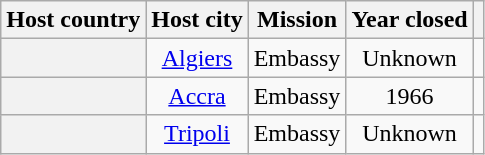<table class="wikitable plainrowheaders" style="text-align:center;">
<tr>
<th scope="col">Host country</th>
<th scope="col">Host city</th>
<th scope="col">Mission</th>
<th scope="col">Year closed</th>
<th scope="col"></th>
</tr>
<tr>
<th scope="row"></th>
<td><a href='#'>Algiers</a></td>
<td>Embassy</td>
<td>Unknown</td>
<td></td>
</tr>
<tr>
<th scope="row"></th>
<td><a href='#'>Accra</a></td>
<td>Embassy</td>
<td>1966</td>
<td></td>
</tr>
<tr>
<th scope="row"></th>
<td><a href='#'>Tripoli</a></td>
<td>Embassy</td>
<td>Unknown</td>
<td></td>
</tr>
</table>
